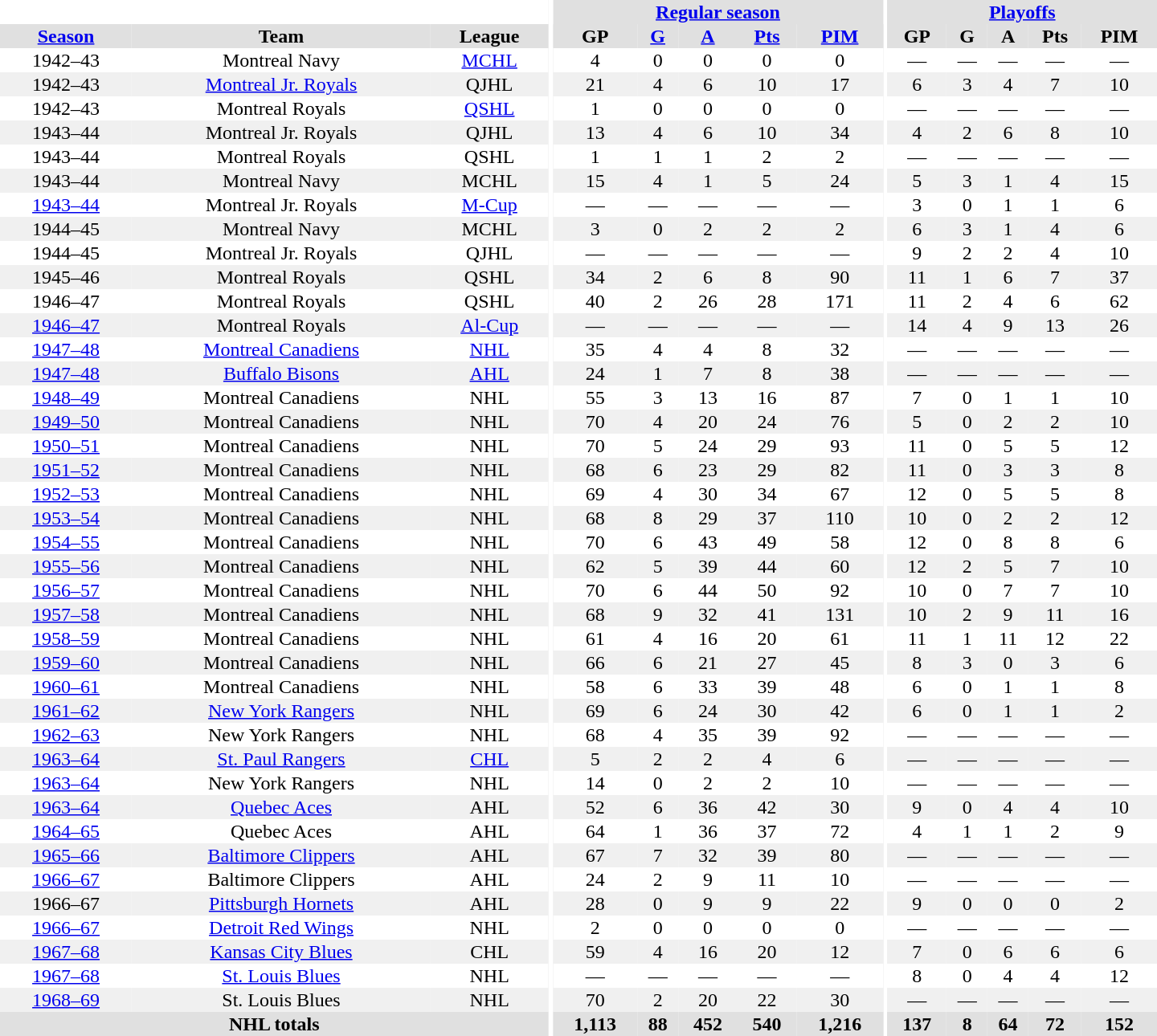<table border="0" cellpadding="1" cellspacing="0" style="text-align:center; width:60em">
<tr bgcolor="#e0e0e0">
<th colspan="3" bgcolor="#ffffff"></th>
<th rowspan="100" bgcolor="#ffffff"></th>
<th colspan="5"><a href='#'>Regular season</a></th>
<th rowspan="100" bgcolor="#ffffff"></th>
<th colspan="5"><a href='#'>Playoffs</a></th>
</tr>
<tr bgcolor="#e0e0e0">
<th><a href='#'>Season</a></th>
<th>Team</th>
<th>League</th>
<th>GP</th>
<th><a href='#'>G</a></th>
<th><a href='#'>A</a></th>
<th><a href='#'>Pts</a></th>
<th><a href='#'>PIM</a></th>
<th>GP</th>
<th>G</th>
<th>A</th>
<th>Pts</th>
<th>PIM</th>
</tr>
<tr>
<td>1942–43</td>
<td>Montreal Navy</td>
<td><a href='#'>MCHL</a></td>
<td>4</td>
<td>0</td>
<td>0</td>
<td>0</td>
<td>0</td>
<td>—</td>
<td>—</td>
<td>—</td>
<td>—</td>
<td>—</td>
</tr>
<tr bgcolor="#f0f0f0">
<td>1942–43</td>
<td><a href='#'>Montreal Jr. Royals</a></td>
<td>QJHL</td>
<td>21</td>
<td>4</td>
<td>6</td>
<td>10</td>
<td>17</td>
<td>6</td>
<td>3</td>
<td>4</td>
<td>7</td>
<td>10</td>
</tr>
<tr>
<td>1942–43</td>
<td>Montreal Royals</td>
<td><a href='#'>QSHL</a></td>
<td>1</td>
<td>0</td>
<td>0</td>
<td>0</td>
<td>0</td>
<td>—</td>
<td>—</td>
<td>—</td>
<td>—</td>
<td>—</td>
</tr>
<tr bgcolor="#f0f0f0">
<td>1943–44</td>
<td>Montreal Jr. Royals</td>
<td>QJHL</td>
<td>13</td>
<td>4</td>
<td>6</td>
<td>10</td>
<td>34</td>
<td>4</td>
<td>2</td>
<td>6</td>
<td>8</td>
<td>10</td>
</tr>
<tr>
<td>1943–44</td>
<td>Montreal Royals</td>
<td>QSHL</td>
<td>1</td>
<td>1</td>
<td>1</td>
<td>2</td>
<td>2</td>
<td>—</td>
<td>—</td>
<td>—</td>
<td>—</td>
<td>—</td>
</tr>
<tr bgcolor="#f0f0f0">
<td>1943–44</td>
<td>Montreal Navy</td>
<td>MCHL</td>
<td>15</td>
<td>4</td>
<td>1</td>
<td>5</td>
<td>24</td>
<td>5</td>
<td>3</td>
<td>1</td>
<td>4</td>
<td>15</td>
</tr>
<tr>
<td><a href='#'>1943–44</a></td>
<td>Montreal Jr. Royals</td>
<td><a href='#'>M-Cup</a></td>
<td>—</td>
<td>—</td>
<td>—</td>
<td>—</td>
<td>—</td>
<td>3</td>
<td>0</td>
<td>1</td>
<td>1</td>
<td>6</td>
</tr>
<tr bgcolor="#f0f0f0">
<td>1944–45</td>
<td>Montreal Navy</td>
<td>MCHL</td>
<td>3</td>
<td>0</td>
<td>2</td>
<td>2</td>
<td>2</td>
<td>6</td>
<td>3</td>
<td>1</td>
<td>4</td>
<td>6</td>
</tr>
<tr>
<td>1944–45</td>
<td>Montreal Jr. Royals</td>
<td>QJHL</td>
<td>—</td>
<td>—</td>
<td>—</td>
<td>—</td>
<td>—</td>
<td>9</td>
<td>2</td>
<td>2</td>
<td>4</td>
<td>10</td>
</tr>
<tr bgcolor="#f0f0f0">
<td>1945–46</td>
<td>Montreal Royals</td>
<td>QSHL</td>
<td>34</td>
<td>2</td>
<td>6</td>
<td>8</td>
<td>90</td>
<td>11</td>
<td>1</td>
<td>6</td>
<td>7</td>
<td>37</td>
</tr>
<tr>
<td>1946–47</td>
<td>Montreal Royals</td>
<td>QSHL</td>
<td>40</td>
<td>2</td>
<td>26</td>
<td>28</td>
<td>171</td>
<td>11</td>
<td>2</td>
<td>4</td>
<td>6</td>
<td>62</td>
</tr>
<tr bgcolor="#f0f0f0">
<td><a href='#'>1946–47</a></td>
<td>Montreal Royals</td>
<td><a href='#'>Al-Cup</a></td>
<td>—</td>
<td>—</td>
<td>—</td>
<td>—</td>
<td>—</td>
<td>14</td>
<td>4</td>
<td>9</td>
<td>13</td>
<td>26</td>
</tr>
<tr>
<td><a href='#'>1947–48</a></td>
<td><a href='#'>Montreal Canadiens</a></td>
<td><a href='#'>NHL</a></td>
<td>35</td>
<td>4</td>
<td>4</td>
<td>8</td>
<td>32</td>
<td>—</td>
<td>—</td>
<td>—</td>
<td>—</td>
<td>—</td>
</tr>
<tr bgcolor="#f0f0f0">
<td><a href='#'>1947–48</a></td>
<td><a href='#'>Buffalo Bisons</a></td>
<td><a href='#'>AHL</a></td>
<td>24</td>
<td>1</td>
<td>7</td>
<td>8</td>
<td>38</td>
<td>—</td>
<td>—</td>
<td>—</td>
<td>—</td>
<td>—</td>
</tr>
<tr>
<td><a href='#'>1948–49</a></td>
<td>Montreal Canadiens</td>
<td>NHL</td>
<td>55</td>
<td>3</td>
<td>13</td>
<td>16</td>
<td>87</td>
<td>7</td>
<td>0</td>
<td>1</td>
<td>1</td>
<td>10</td>
</tr>
<tr bgcolor="#f0f0f0">
<td><a href='#'>1949–50</a></td>
<td>Montreal Canadiens</td>
<td>NHL</td>
<td>70</td>
<td>4</td>
<td>20</td>
<td>24</td>
<td>76</td>
<td>5</td>
<td>0</td>
<td>2</td>
<td>2</td>
<td>10</td>
</tr>
<tr>
<td><a href='#'>1950–51</a></td>
<td>Montreal Canadiens</td>
<td>NHL</td>
<td>70</td>
<td>5</td>
<td>24</td>
<td>29</td>
<td>93</td>
<td>11</td>
<td>0</td>
<td>5</td>
<td>5</td>
<td>12</td>
</tr>
<tr bgcolor="#f0f0f0">
<td><a href='#'>1951–52</a></td>
<td>Montreal Canadiens</td>
<td>NHL</td>
<td>68</td>
<td>6</td>
<td>23</td>
<td>29</td>
<td>82</td>
<td>11</td>
<td>0</td>
<td>3</td>
<td>3</td>
<td>8</td>
</tr>
<tr>
<td><a href='#'>1952–53</a></td>
<td>Montreal Canadiens</td>
<td>NHL</td>
<td>69</td>
<td>4</td>
<td>30</td>
<td>34</td>
<td>67</td>
<td>12</td>
<td>0</td>
<td>5</td>
<td>5</td>
<td>8</td>
</tr>
<tr bgcolor="#f0f0f0">
<td><a href='#'>1953–54</a></td>
<td>Montreal Canadiens</td>
<td>NHL</td>
<td>68</td>
<td>8</td>
<td>29</td>
<td>37</td>
<td>110</td>
<td>10</td>
<td>0</td>
<td>2</td>
<td>2</td>
<td>12</td>
</tr>
<tr>
<td><a href='#'>1954–55</a></td>
<td>Montreal Canadiens</td>
<td>NHL</td>
<td>70</td>
<td>6</td>
<td>43</td>
<td>49</td>
<td>58</td>
<td>12</td>
<td>0</td>
<td>8</td>
<td>8</td>
<td>6</td>
</tr>
<tr bgcolor="#f0f0f0">
<td><a href='#'>1955–56</a></td>
<td>Montreal Canadiens</td>
<td>NHL</td>
<td>62</td>
<td>5</td>
<td>39</td>
<td>44</td>
<td>60</td>
<td>12</td>
<td>2</td>
<td>5</td>
<td>7</td>
<td>10</td>
</tr>
<tr>
<td><a href='#'>1956–57</a></td>
<td>Montreal Canadiens</td>
<td>NHL</td>
<td>70</td>
<td>6</td>
<td>44</td>
<td>50</td>
<td>92</td>
<td>10</td>
<td>0</td>
<td>7</td>
<td>7</td>
<td>10</td>
</tr>
<tr bgcolor="#f0f0f0">
<td><a href='#'>1957–58</a></td>
<td>Montreal Canadiens</td>
<td>NHL</td>
<td>68</td>
<td>9</td>
<td>32</td>
<td>41</td>
<td>131</td>
<td>10</td>
<td>2</td>
<td>9</td>
<td>11</td>
<td>16</td>
</tr>
<tr>
<td><a href='#'>1958–59</a></td>
<td>Montreal Canadiens</td>
<td>NHL</td>
<td>61</td>
<td>4</td>
<td>16</td>
<td>20</td>
<td>61</td>
<td>11</td>
<td>1</td>
<td>11</td>
<td>12</td>
<td>22</td>
</tr>
<tr bgcolor="#f0f0f0">
<td><a href='#'>1959–60</a></td>
<td>Montreal Canadiens</td>
<td>NHL</td>
<td>66</td>
<td>6</td>
<td>21</td>
<td>27</td>
<td>45</td>
<td>8</td>
<td>3</td>
<td>0</td>
<td>3</td>
<td>6</td>
</tr>
<tr>
<td><a href='#'>1960–61</a></td>
<td>Montreal Canadiens</td>
<td>NHL</td>
<td>58</td>
<td>6</td>
<td>33</td>
<td>39</td>
<td>48</td>
<td>6</td>
<td>0</td>
<td>1</td>
<td>1</td>
<td>8</td>
</tr>
<tr bgcolor="#f0f0f0">
<td><a href='#'>1961–62</a></td>
<td><a href='#'>New York Rangers</a></td>
<td>NHL</td>
<td>69</td>
<td>6</td>
<td>24</td>
<td>30</td>
<td>42</td>
<td>6</td>
<td>0</td>
<td>1</td>
<td>1</td>
<td>2</td>
</tr>
<tr>
<td><a href='#'>1962–63</a></td>
<td>New York Rangers</td>
<td>NHL</td>
<td>68</td>
<td>4</td>
<td>35</td>
<td>39</td>
<td>92</td>
<td>—</td>
<td>—</td>
<td>—</td>
<td>—</td>
<td>—</td>
</tr>
<tr bgcolor="#f0f0f0">
<td><a href='#'>1963–64</a></td>
<td><a href='#'>St. Paul Rangers</a></td>
<td><a href='#'>CHL</a></td>
<td>5</td>
<td>2</td>
<td>2</td>
<td>4</td>
<td>6</td>
<td>—</td>
<td>—</td>
<td>—</td>
<td>—</td>
<td>—</td>
</tr>
<tr>
<td><a href='#'>1963–64</a></td>
<td>New York Rangers</td>
<td>NHL</td>
<td>14</td>
<td>0</td>
<td>2</td>
<td>2</td>
<td>10</td>
<td>—</td>
<td>—</td>
<td>—</td>
<td>—</td>
<td>—</td>
</tr>
<tr bgcolor="#f0f0f0">
<td><a href='#'>1963–64</a></td>
<td><a href='#'>Quebec Aces</a></td>
<td>AHL</td>
<td>52</td>
<td>6</td>
<td>36</td>
<td>42</td>
<td>30</td>
<td>9</td>
<td>0</td>
<td>4</td>
<td>4</td>
<td>10</td>
</tr>
<tr>
<td><a href='#'>1964–65</a></td>
<td>Quebec Aces</td>
<td>AHL</td>
<td>64</td>
<td>1</td>
<td>36</td>
<td>37</td>
<td>72</td>
<td>4</td>
<td>1</td>
<td>1</td>
<td>2</td>
<td>9</td>
</tr>
<tr bgcolor="#f0f0f0">
<td><a href='#'>1965–66</a></td>
<td><a href='#'>Baltimore Clippers</a></td>
<td>AHL</td>
<td>67</td>
<td>7</td>
<td>32</td>
<td>39</td>
<td>80</td>
<td>—</td>
<td>—</td>
<td>—</td>
<td>—</td>
<td>—</td>
</tr>
<tr>
<td><a href='#'>1966–67</a></td>
<td>Baltimore Clippers</td>
<td>AHL</td>
<td>24</td>
<td>2</td>
<td>9</td>
<td>11</td>
<td>10</td>
<td>—</td>
<td>—</td>
<td>—</td>
<td>—</td>
<td>—</td>
</tr>
<tr bgcolor="#f0f0f0">
<td>1966–67</td>
<td><a href='#'>Pittsburgh Hornets</a></td>
<td>AHL</td>
<td>28</td>
<td>0</td>
<td>9</td>
<td>9</td>
<td>22</td>
<td>9</td>
<td>0</td>
<td>0</td>
<td>0</td>
<td>2</td>
</tr>
<tr>
<td><a href='#'>1966–67</a></td>
<td><a href='#'>Detroit Red Wings</a></td>
<td>NHL</td>
<td>2</td>
<td>0</td>
<td>0</td>
<td>0</td>
<td>0</td>
<td>—</td>
<td>—</td>
<td>—</td>
<td>—</td>
<td>—</td>
</tr>
<tr bgcolor="#f0f0f0">
<td><a href='#'>1967–68</a></td>
<td><a href='#'>Kansas City Blues</a></td>
<td>CHL</td>
<td>59</td>
<td>4</td>
<td>16</td>
<td>20</td>
<td>12</td>
<td>7</td>
<td>0</td>
<td>6</td>
<td>6</td>
<td>6</td>
</tr>
<tr>
<td><a href='#'>1967–68</a></td>
<td><a href='#'>St. Louis Blues</a></td>
<td>NHL</td>
<td>—</td>
<td>—</td>
<td>—</td>
<td>—</td>
<td>—</td>
<td>8</td>
<td>0</td>
<td>4</td>
<td>4</td>
<td>12</td>
</tr>
<tr bgcolor="#f0f0f0">
<td><a href='#'>1968–69</a></td>
<td>St. Louis Blues</td>
<td>NHL</td>
<td>70</td>
<td>2</td>
<td>20</td>
<td>22</td>
<td>30</td>
<td>—</td>
<td>—</td>
<td>—</td>
<td>—</td>
<td>—</td>
</tr>
<tr bgcolor="#e0e0e0">
<th colspan="3">NHL totals</th>
<th>1,113</th>
<th>88</th>
<th>452</th>
<th>540</th>
<th>1,216</th>
<th>137</th>
<th>8</th>
<th>64</th>
<th>72</th>
<th>152</th>
</tr>
</table>
